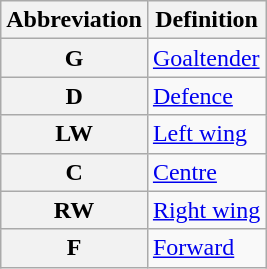<table class="wikitable">
<tr>
<th scope="col">Abbreviation</th>
<th scope="col">Definition</th>
</tr>
<tr>
<th scope="row">G</th>
<td><a href='#'>Goaltender</a></td>
</tr>
<tr>
<th scope="row">D</th>
<td><a href='#'>Defence</a></td>
</tr>
<tr>
<th scope="row">LW</th>
<td><a href='#'>Left wing</a></td>
</tr>
<tr>
<th scope="row">C</th>
<td><a href='#'>Centre</a></td>
</tr>
<tr>
<th scope="row">RW</th>
<td><a href='#'>Right wing</a></td>
</tr>
<tr>
<th scope="row">F</th>
<td><a href='#'>Forward</a></td>
</tr>
</table>
